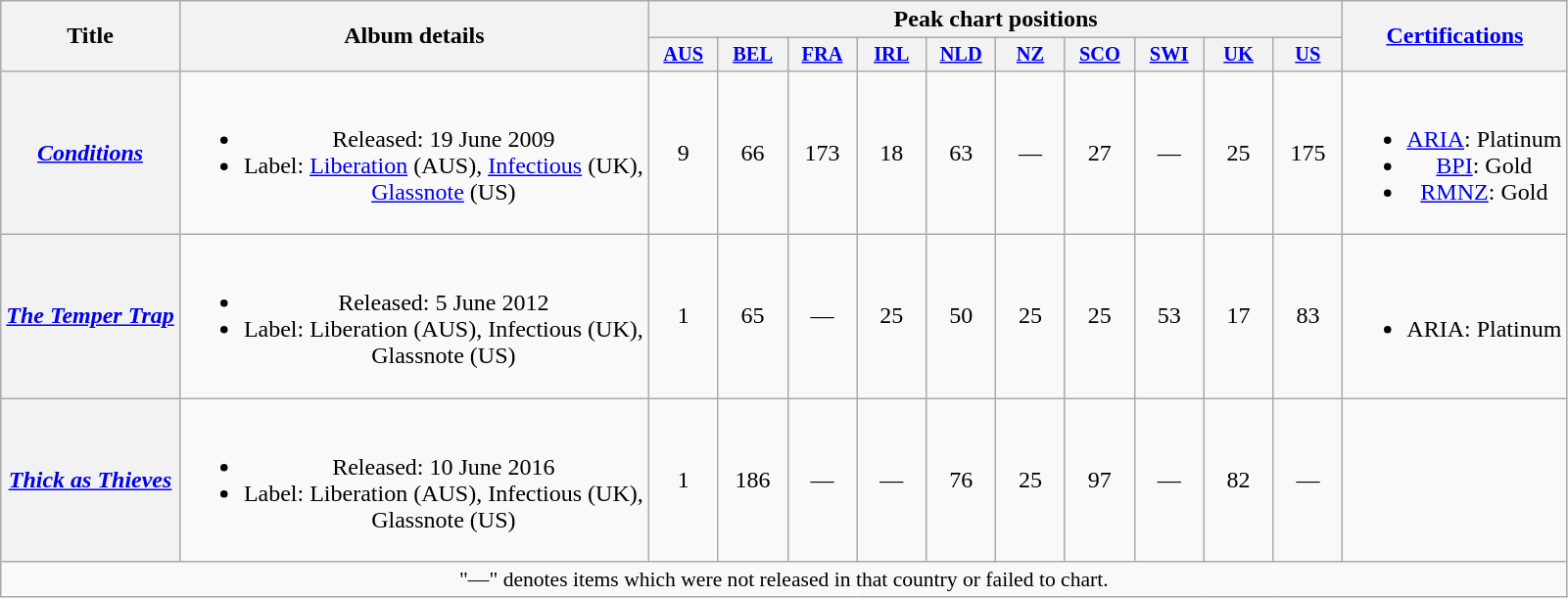<table class="wikitable plainrowheaders" style="text-align:center;">
<tr>
<th scope="col" rowspan="2">Title</th>
<th scope="col" rowspan="2">Album details</th>
<th scope="col" colspan="10">Peak chart positions</th>
<th scope="col" rowspan="2"><a href='#'>Certifications</a></th>
</tr>
<tr>
<th scope="col" style="width:3em;font-size:85%;"><a href='#'>AUS</a><br></th>
<th scope="col" style="width:3em;font-size:85%;"><a href='#'>BEL</a><br></th>
<th scope="col" style="width:3em;font-size:85%;"><a href='#'>FRA</a><br></th>
<th scope="col" style="width:3em;font-size:85%;"><a href='#'>IRL</a><br></th>
<th scope="col" style="width:3em;font-size:85%;"><a href='#'>NLD</a><br></th>
<th scope="col" style="width:3em;font-size:85%;"><a href='#'>NZ</a><br></th>
<th scope="col" style="width:3em;font-size:85%;"><a href='#'>SCO</a><br></th>
<th scope="col" style="width:3em;font-size:85%;"><a href='#'>SWI</a><br></th>
<th scope="col" style="width:3em;font-size:85%;"><a href='#'>UK</a><br></th>
<th scope="col" style="width:3em;font-size:85%;"><a href='#'>US</a><br></th>
</tr>
<tr>
<th scope="row"><em><a href='#'>Conditions</a></em></th>
<td><br><ul><li>Released: 19 June 2009</li><li>Label: <a href='#'>Liberation</a> (AUS), <a href='#'>Infectious</a> (UK),<br><a href='#'>Glassnote</a> (US)</li></ul></td>
<td>9</td>
<td>66</td>
<td>173</td>
<td>18</td>
<td>63</td>
<td>—</td>
<td>27</td>
<td>—</td>
<td>25</td>
<td>175</td>
<td><br><ul><li><a href='#'>ARIA</a>: Platinum</li><li><a href='#'>BPI</a>: Gold</li><li><a href='#'>RMNZ</a>: Gold</li></ul></td>
</tr>
<tr>
<th scope="row"><em><a href='#'>The Temper Trap</a></em></th>
<td><br><ul><li>Released: 5 June 2012</li><li>Label: Liberation (AUS), Infectious (UK),<br>Glassnote (US)</li></ul></td>
<td>1</td>
<td>65</td>
<td>—</td>
<td>25</td>
<td>50</td>
<td>25</td>
<td>25</td>
<td>53</td>
<td>17</td>
<td>83</td>
<td><br><ul><li>ARIA: Platinum</li></ul></td>
</tr>
<tr>
<th scope="row"><em><a href='#'>Thick as Thieves</a></em></th>
<td><br><ul><li>Released: 10 June 2016</li><li>Label: Liberation (AUS), Infectious (UK),<br>Glassnote (US)</li></ul></td>
<td>1</td>
<td>186</td>
<td>—</td>
<td>—</td>
<td>76</td>
<td>25</td>
<td>97</td>
<td>—</td>
<td>82</td>
<td>—</td>
<td></td>
</tr>
<tr>
<td colspan="14" style="font-size:90%;">"—" denotes items which were not released in that country or failed to chart.</td>
</tr>
</table>
